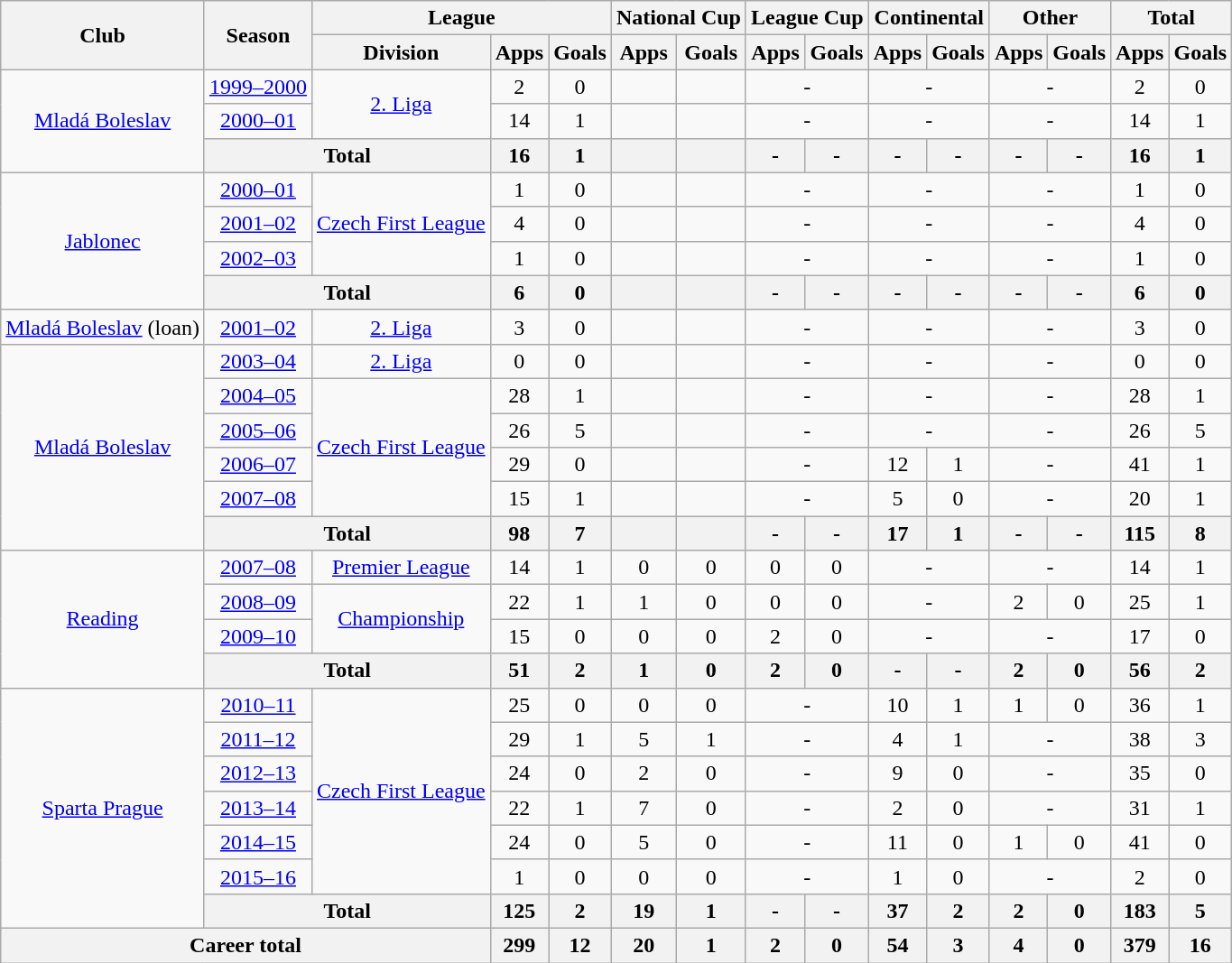<table class="wikitable" style="text-align: center;">
<tr>
<th rowspan="2">Club</th>
<th rowspan="2">Season</th>
<th colspan="3">League</th>
<th colspan="2">National Cup</th>
<th colspan="2">League Cup</th>
<th colspan="2">Continental</th>
<th colspan="2">Other</th>
<th colspan="2">Total</th>
</tr>
<tr>
<th>Division</th>
<th>Apps</th>
<th>Goals</th>
<th>Apps</th>
<th>Goals</th>
<th>Apps</th>
<th>Goals</th>
<th>Apps</th>
<th>Goals</th>
<th>Apps</th>
<th>Goals</th>
<th>Apps</th>
<th>Goals</th>
</tr>
<tr>
<td rowspan="3" valign="center"><a href='#'>Mladá Boleslav</a></td>
<td><a href='#'>1999–2000</a></td>
<td rowspan="2" valign="center"><a href='#'>2. Liga</a></td>
<td>2</td>
<td>0</td>
<td></td>
<td></td>
<td colspan="2">-</td>
<td colspan="2">-</td>
<td colspan="2">-</td>
<td>2</td>
<td>0</td>
</tr>
<tr>
<td><a href='#'>2000–01</a></td>
<td>14</td>
<td>1</td>
<td></td>
<td></td>
<td colspan="2">-</td>
<td colspan="2">-</td>
<td colspan="2">-</td>
<td>14</td>
<td>1</td>
</tr>
<tr>
<th colspan="2">Total</th>
<th>16</th>
<th>1</th>
<th></th>
<th></th>
<th>-</th>
<th>-</th>
<th>-</th>
<th>-</th>
<th>-</th>
<th>-</th>
<th>16</th>
<th>1</th>
</tr>
<tr>
<td rowspan="4" valign="center"><a href='#'>Jablonec</a></td>
<td><a href='#'>2000–01</a></td>
<td rowspan="3" valign="center"><a href='#'>Czech First League</a></td>
<td>1</td>
<td>0</td>
<td></td>
<td></td>
<td colspan="2">-</td>
<td colspan="2">-</td>
<td colspan="2">-</td>
<td>1</td>
<td>0</td>
</tr>
<tr>
<td><a href='#'>2001–02</a></td>
<td>4</td>
<td>0</td>
<td></td>
<td></td>
<td colspan="2">-</td>
<td colspan="2">-</td>
<td colspan="2">-</td>
<td>4</td>
<td>0</td>
</tr>
<tr>
<td><a href='#'>2002–03</a></td>
<td>1</td>
<td>0</td>
<td></td>
<td></td>
<td colspan="2">-</td>
<td colspan="2">-</td>
<td colspan="2">-</td>
<td>1</td>
<td>0</td>
</tr>
<tr>
<th colspan="2">Total</th>
<th>6</th>
<th>0</th>
<th></th>
<th></th>
<th>-</th>
<th>-</th>
<th>-</th>
<th>-</th>
<th>-</th>
<th>-</th>
<th>6</th>
<th>0</th>
</tr>
<tr>
<td valign="center"><a href='#'>Mladá Boleslav</a> (loan)</td>
<td><a href='#'>2001–02</a></td>
<td><a href='#'>2. Liga</a></td>
<td>3</td>
<td>0</td>
<td></td>
<td></td>
<td colspan="2">-</td>
<td colspan="2">-</td>
<td colspan="2">-</td>
<td>3</td>
<td>0</td>
</tr>
<tr>
<td rowspan="6" valign="center"><a href='#'>Mladá Boleslav</a></td>
<td><a href='#'>2003–04</a></td>
<td><a href='#'>2. Liga</a></td>
<td>0</td>
<td>0</td>
<td></td>
<td></td>
<td colspan="2">-</td>
<td colspan="2">-</td>
<td colspan="2">-</td>
<td>0</td>
<td>0</td>
</tr>
<tr>
<td><a href='#'>2004–05</a></td>
<td rowspan="4" valign="center"><a href='#'>Czech First League</a></td>
<td>28</td>
<td>1</td>
<td></td>
<td></td>
<td colspan="2">-</td>
<td colspan="2">-</td>
<td colspan="2">-</td>
<td>28</td>
<td>1</td>
</tr>
<tr>
<td><a href='#'>2005–06</a></td>
<td>26</td>
<td>5</td>
<td></td>
<td></td>
<td colspan="2">-</td>
<td colspan="2">-</td>
<td colspan="2">-</td>
<td>26</td>
<td>5</td>
</tr>
<tr>
<td><a href='#'>2006–07</a></td>
<td>29</td>
<td>0</td>
<td></td>
<td></td>
<td colspan="2">-</td>
<td>12</td>
<td>1</td>
<td colspan="2">-</td>
<td>41</td>
<td>1</td>
</tr>
<tr>
<td><a href='#'>2007–08</a></td>
<td>15</td>
<td>1</td>
<td></td>
<td></td>
<td colspan="2">-</td>
<td>5</td>
<td>0</td>
<td colspan="2">-</td>
<td>20</td>
<td>1</td>
</tr>
<tr>
<th colspan="2">Total</th>
<th>98</th>
<th>7</th>
<th></th>
<th></th>
<th>-</th>
<th>-</th>
<th>17</th>
<th>1</th>
<th>-</th>
<th>-</th>
<th>115</th>
<th>8</th>
</tr>
<tr>
<td rowspan="4" valign="center"><a href='#'>Reading</a></td>
<td><a href='#'>2007–08</a></td>
<td><a href='#'>Premier League</a></td>
<td>14</td>
<td>1</td>
<td>0</td>
<td>0</td>
<td>0</td>
<td>0</td>
<td colspan="2">-</td>
<td colspan="2">-</td>
<td>14</td>
<td>1</td>
</tr>
<tr>
<td><a href='#'>2008–09</a></td>
<td rowspan="2" valign="center"><a href='#'>Championship</a></td>
<td>22</td>
<td>1</td>
<td>1</td>
<td>0</td>
<td>0</td>
<td>0</td>
<td colspan="2">-</td>
<td>2</td>
<td>0</td>
<td>25</td>
<td>1</td>
</tr>
<tr>
<td><a href='#'>2009–10</a></td>
<td>15</td>
<td>0</td>
<td>0</td>
<td>0</td>
<td>2</td>
<td>0</td>
<td colspan="2">-</td>
<td colspan="2">-</td>
<td>17</td>
<td>0</td>
</tr>
<tr>
<th colspan="2">Total</th>
<th>51</th>
<th>2</th>
<th>1</th>
<th>0</th>
<th>2</th>
<th>0</th>
<th>-</th>
<th>-</th>
<th>2</th>
<th>0</th>
<th>56</th>
<th>2</th>
</tr>
<tr>
<td rowspan="7" valign="center"><a href='#'>Sparta Prague</a></td>
<td><a href='#'>2010–11</a></td>
<td rowspan="6" valign="center"><a href='#'>Czech First League</a></td>
<td>25</td>
<td>0</td>
<td>0</td>
<td>0</td>
<td colspan="2">-</td>
<td>10</td>
<td>1</td>
<td>1</td>
<td>0</td>
<td>36</td>
<td>1</td>
</tr>
<tr>
<td><a href='#'>2011–12</a></td>
<td>29</td>
<td>1</td>
<td>5</td>
<td>1</td>
<td colspan="2">-</td>
<td>4</td>
<td>1</td>
<td colspan="2">-</td>
<td>38</td>
<td>3</td>
</tr>
<tr>
<td><a href='#'>2012–13</a></td>
<td>24</td>
<td>0</td>
<td>2</td>
<td>0</td>
<td colspan="2">-</td>
<td>9</td>
<td>0</td>
<td colspan="2">-</td>
<td>35</td>
<td>0</td>
</tr>
<tr>
<td><a href='#'>2013–14</a></td>
<td>22</td>
<td>1</td>
<td>7</td>
<td>0</td>
<td colspan="2">-</td>
<td>2</td>
<td>0</td>
<td colspan="2">-</td>
<td>31</td>
<td>1</td>
</tr>
<tr>
<td><a href='#'>2014–15</a></td>
<td>24</td>
<td>0</td>
<td>5</td>
<td>0</td>
<td colspan="2">-</td>
<td>11</td>
<td>0</td>
<td>1</td>
<td>0</td>
<td>41</td>
<td>0</td>
</tr>
<tr>
<td><a href='#'>2015–16</a></td>
<td>1</td>
<td>0</td>
<td>0</td>
<td>0</td>
<td colspan="2">-</td>
<td>1</td>
<td>0</td>
<td colspan="2">-</td>
<td>2</td>
<td>0</td>
</tr>
<tr>
<th colspan="2">Total</th>
<th>125</th>
<th>2</th>
<th>19</th>
<th>1</th>
<th>-</th>
<th>-</th>
<th>37</th>
<th>2</th>
<th>2</th>
<th>0</th>
<th>183</th>
<th>5</th>
</tr>
<tr>
<th colspan="3">Career total</th>
<th>299</th>
<th>12</th>
<th>20</th>
<th>1</th>
<th>2</th>
<th>0</th>
<th>54</th>
<th>3</th>
<th>4</th>
<th>0</th>
<th>379</th>
<th>16</th>
</tr>
</table>
